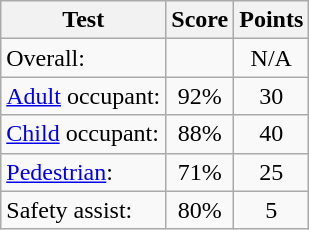<table class="wikitable">
<tr>
<th>Test</th>
<th>Score</th>
<th>Points</th>
</tr>
<tr>
<td>Overall:</td>
<td></td>
<td style="text-align:center;">N/A</td>
</tr>
<tr>
<td><a href='#'>Adult</a> occupant:</td>
<td style="text-align:center;">92%</td>
<td style="text-align:center;">30</td>
</tr>
<tr>
<td><a href='#'>Child</a> occupant:</td>
<td style="text-align:center;">88%</td>
<td style="text-align:center;">40</td>
</tr>
<tr>
<td><a href='#'>Pedestrian</a>:</td>
<td style="text-align:center;">71%</td>
<td style="text-align:center;">25</td>
</tr>
<tr>
<td>Safety assist:</td>
<td style="text-align:center;">80%</td>
<td style="text-align:center;">5</td>
</tr>
</table>
